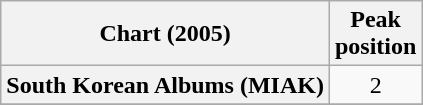<table class="wikitable plainrowheaders">
<tr>
<th>Chart (2005)</th>
<th>Peak<br>position</th>
</tr>
<tr>
<th scope="row">South Korean Albums (MIAK)</th>
<td style="text-align:center;">2</td>
</tr>
<tr>
</tr>
</table>
